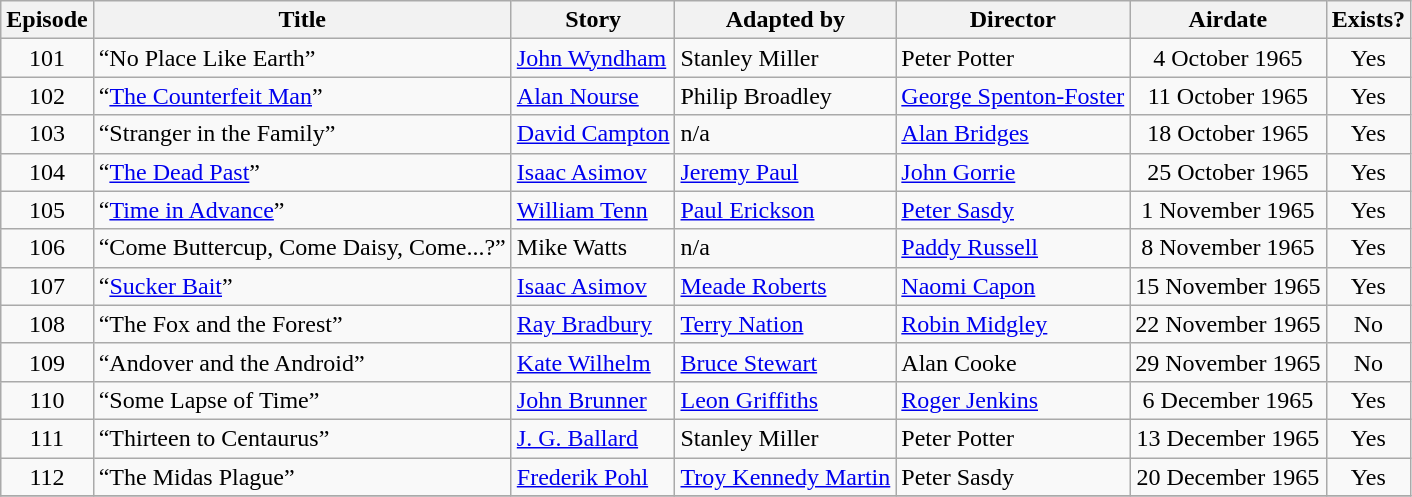<table class="wikitable">
<tr>
<th>Episode</th>
<th>Title</th>
<th>Story</th>
<th>Adapted by</th>
<th>Director</th>
<th>Airdate</th>
<th>Exists?</th>
</tr>
<tr>
<td align="center">101</td>
<td>“No Place Like Earth”</td>
<td><a href='#'>John Wyndham</a></td>
<td>Stanley Miller</td>
<td>Peter Potter</td>
<td align="center">4 October 1965</td>
<td align="center">Yes</td>
</tr>
<tr>
<td align="center">102</td>
<td>“<a href='#'>The Counterfeit Man</a>”</td>
<td><a href='#'>Alan Nourse</a></td>
<td>Philip Broadley</td>
<td><a href='#'>George Spenton-Foster</a></td>
<td align="center">11 October 1965</td>
<td align="center">Yes</td>
</tr>
<tr>
<td align="center">103</td>
<td>“Stranger in the Family”</td>
<td><a href='#'>David Campton</a></td>
<td>n/a</td>
<td><a href='#'>Alan Bridges</a></td>
<td align="center">18 October 1965</td>
<td align="center">Yes</td>
</tr>
<tr>
<td align="center">104</td>
<td>“<a href='#'>The Dead Past</a>”</td>
<td><a href='#'>Isaac Asimov</a></td>
<td><a href='#'>Jeremy Paul</a></td>
<td><a href='#'>John Gorrie</a></td>
<td align="center">25 October 1965</td>
<td align="center">Yes</td>
</tr>
<tr>
<td align="center">105</td>
<td>“<a href='#'>Time in Advance</a>”</td>
<td><a href='#'>William Tenn</a></td>
<td><a href='#'>Paul Erickson</a></td>
<td><a href='#'>Peter Sasdy</a></td>
<td align="center">1 November 1965</td>
<td align="center">Yes</td>
</tr>
<tr>
<td align="center">106</td>
<td>“Come Buttercup, Come Daisy, Come...?”</td>
<td>Mike Watts</td>
<td>n/a</td>
<td><a href='#'>Paddy Russell</a></td>
<td align="center">8 November 1965</td>
<td align="center">Yes</td>
</tr>
<tr>
<td align="center">107</td>
<td>“<a href='#'>Sucker Bait</a>”</td>
<td><a href='#'>Isaac Asimov</a></td>
<td><a href='#'>Meade Roberts</a></td>
<td><a href='#'>Naomi Capon</a></td>
<td align="center">15 November 1965</td>
<td align="center">Yes</td>
</tr>
<tr>
<td align="center">108</td>
<td>“The Fox and the Forest”</td>
<td><a href='#'>Ray Bradbury</a></td>
<td><a href='#'>Terry Nation</a></td>
<td><a href='#'>Robin Midgley</a></td>
<td align="center">22 November 1965</td>
<td align="center">No</td>
</tr>
<tr>
<td align="center">109</td>
<td>“Andover and the Android”</td>
<td><a href='#'>Kate Wilhelm</a></td>
<td><a href='#'>Bruce Stewart</a></td>
<td>Alan Cooke</td>
<td align="center">29 November 1965</td>
<td align="center">No</td>
</tr>
<tr>
<td align="center">110</td>
<td>“Some Lapse of Time”</td>
<td><a href='#'>John Brunner</a></td>
<td><a href='#'>Leon Griffiths</a></td>
<td><a href='#'>Roger Jenkins</a></td>
<td align="center">6 December 1965</td>
<td align="center">Yes</td>
</tr>
<tr>
<td align="center">111</td>
<td>“Thirteen to Centaurus”</td>
<td><a href='#'>J. G. Ballard</a></td>
<td>Stanley Miller</td>
<td>Peter Potter</td>
<td align="center">13 December 1965</td>
<td align="center">Yes</td>
</tr>
<tr>
<td align="center">112</td>
<td>“The Midas Plague”</td>
<td><a href='#'>Frederik Pohl</a></td>
<td><a href='#'>Troy Kennedy Martin</a></td>
<td>Peter Sasdy</td>
<td align="center">20 December 1965</td>
<td align="center">Yes</td>
</tr>
<tr>
</tr>
</table>
